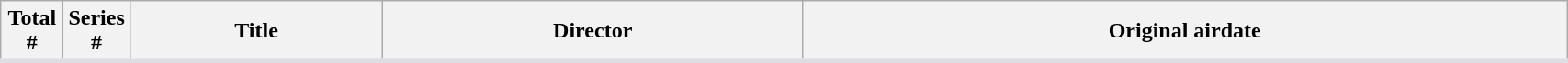<table class="wikitable plainrowheaders" style="background: White; border-bottom: 3px solid #dedde2; width:90%">
<tr>
<th style="width:4%;">Total<br>#</th>
<th style="width:4%;">Series<br>#</th>
<th>Title</th>
<th>Director</th>
<th>Original airdate<br>






</th>
</tr>
</table>
